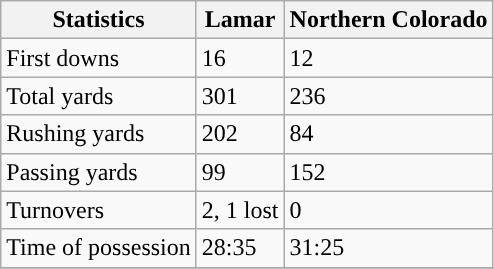<table class="wikitable" style="float: left;">
<tr>
<th>Statistics</th>
<th><strong>Lamar</strong></th>
<th><strong>Northern Colorado</strong></th>
</tr>
<tr>
<td>First downs</td>
<td>16</td>
<td>12</td>
</tr>
<tr>
<td>Total yards</td>
<td>301</td>
<td>236</td>
</tr>
<tr>
<td>Rushing yards</td>
<td>202</td>
<td>84</td>
</tr>
<tr>
<td>Passing yards</td>
<td>99</td>
<td>152</td>
</tr>
<tr>
<td>Turnovers</td>
<td>2, 1 lost</td>
<td>0</td>
</tr>
<tr>
<td>Time of possession</td>
<td>28:35</td>
<td>31:25</td>
</tr>
<tr>
</tr>
</table>
